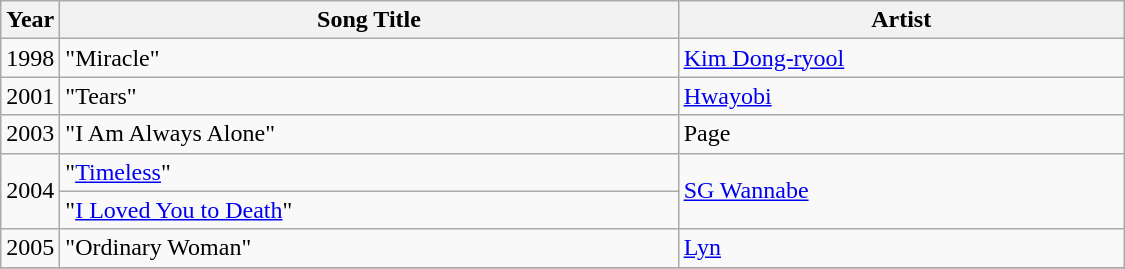<table class="wikitable" style="width:750px">
<tr>
<th width=10>Year</th>
<th>Song Title</th>
<th>Artist</th>
</tr>
<tr>
<td>1998</td>
<td> "Miracle"</td>
<td><a href='#'>Kim Dong-ryool</a></td>
</tr>
<tr>
<td>2001</td>
<td> "Tears"</td>
<td><a href='#'>Hwayobi</a></td>
</tr>
<tr>
<td>2003</td>
<td> "I Am Always Alone"</td>
<td>Page</td>
</tr>
<tr>
<td rowspan=2>2004</td>
<td>"<a href='#'>Timeless</a>"</td>
<td rowspan=2><a href='#'>SG Wannabe</a></td>
</tr>
<tr>
<td> "<a href='#'>I Loved You to Death</a>"</td>
</tr>
<tr>
<td>2005</td>
<td> "Ordinary Woman"</td>
<td><a href='#'>Lyn</a></td>
</tr>
<tr>
</tr>
</table>
